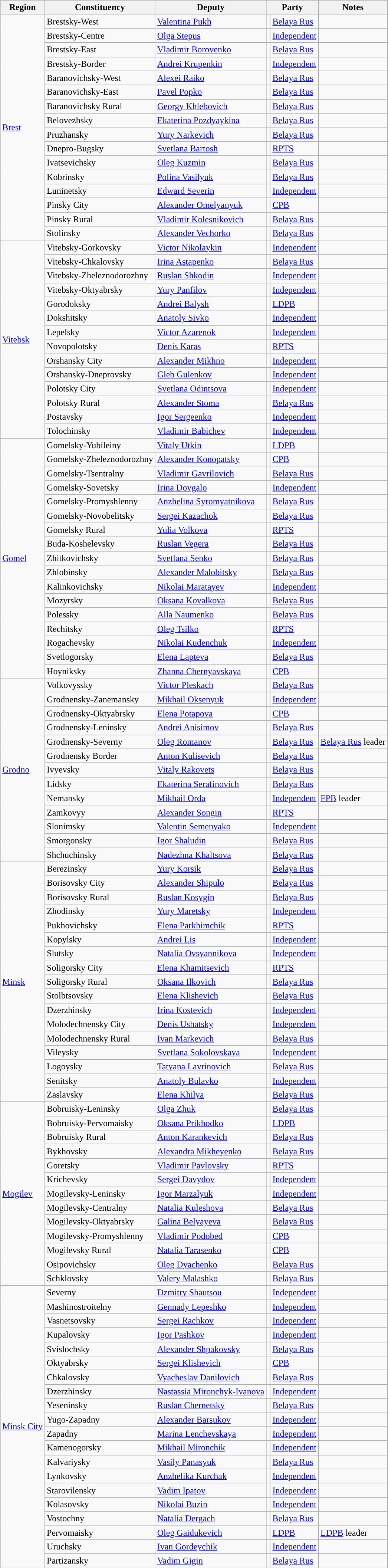<table class="wikitable sortable" style="text-align:left">
<tr>
<th>Region</th>
<th>Constituency</th>
<th>Deputy</th>
<th colspan=2>Party</th>
<th>Notes</th>
</tr>
<tr>
<td rowspan="16"><a href='#'>Brest</a></td>
<td>Brestsky-West</td>
<td><a href='#'>Valentina Pukh</a></td>
<td style="background: "></td>
<td><a href='#'>Belaya Rus</a></td>
<td></td>
</tr>
<tr>
<td>Brestsky-Centre</td>
<td><a href='#'>Olga Stepus</a></td>
<td style="background: "></td>
<td><a href='#'>Independent</a></td>
<td></td>
</tr>
<tr>
<td>Brestsky-East</td>
<td><a href='#'>Vladimir Borovenko</a></td>
<td style="background: "></td>
<td><a href='#'>Belaya Rus</a></td>
<td></td>
</tr>
<tr>
<td>Brestsky-Border</td>
<td><a href='#'>Andrei Krupenkin</a></td>
<td style="background: "></td>
<td><a href='#'>Independent</a></td>
<td></td>
</tr>
<tr>
<td>Baranovichsky-West</td>
<td><a href='#'>Alexei Raiko</a></td>
<td style="background: "></td>
<td><a href='#'>Belaya Rus</a></td>
<td></td>
</tr>
<tr>
<td>Baranovichsky-East</td>
<td><a href='#'>Pavel Popko</a></td>
<td style="background: "></td>
<td><a href='#'>Belaya Rus</a></td>
<td></td>
</tr>
<tr>
<td>Baranovichsky Rural</td>
<td><a href='#'>Georgy Khlebovich</a></td>
<td style="background: "></td>
<td><a href='#'>Belaya Rus</a></td>
<td></td>
</tr>
<tr>
<td>Belovezhsky</td>
<td><a href='#'>Ekaterina Pozdyaykina</a></td>
<td style="background: "></td>
<td><a href='#'>Belaya Rus</a></td>
<td></td>
</tr>
<tr>
<td>Pruzhansky</td>
<td><a href='#'>Yury Narkevich</a></td>
<td style="background: "></td>
<td><a href='#'>Belaya Rus</a></td>
<td></td>
</tr>
<tr>
<td>Dnepro-Bugsky</td>
<td><a href='#'>Svetlana Bartosh</a></td>
<td style="background: "></td>
<td><a href='#'>RPTS</a></td>
<td></td>
</tr>
<tr>
<td>Ivatsevichsky</td>
<td><a href='#'>Oleg Kuzmin</a></td>
<td style="background: "></td>
<td><a href='#'>Belaya Rus</a></td>
<td></td>
</tr>
<tr>
<td>Kobrinsky</td>
<td><a href='#'>Polina Vasilyuk</a></td>
<td style="background: "></td>
<td><a href='#'>Belaya Rus</a></td>
<td></td>
</tr>
<tr>
<td>Luninetsky</td>
<td><a href='#'>Edward Severin</a></td>
<td style="background: "></td>
<td><a href='#'>Independent</a></td>
<td></td>
</tr>
<tr>
<td>Pinsky City</td>
<td><a href='#'>Alexander Omelyanyuk</a></td>
<td style="background: "></td>
<td><a href='#'>CPB</a></td>
<td></td>
</tr>
<tr>
<td>Pinsky Rural</td>
<td><a href='#'>Vladimir Kolesnikovich</a></td>
<td style="background: "></td>
<td><a href='#'>Belaya Rus</a></td>
<td></td>
</tr>
<tr>
<td>Stolinsky</td>
<td><a href='#'>Alexander Vechorko</a></td>
<td style="background: "></td>
<td><a href='#'>Belaya Rus</a></td>
<td></td>
</tr>
<tr>
<td rowspan="14"><a href='#'>Vitebsk</a></td>
<td>Vitebsky-Gorkovsky</td>
<td><a href='#'>Victor Nikolaykin</a></td>
<td style="background: "></td>
<td><a href='#'>Independent</a></td>
<td></td>
</tr>
<tr>
<td>Vitebsky-Chkalovsky</td>
<td><a href='#'>Irina Astapenko</a></td>
<td style="background: "></td>
<td><a href='#'>Belaya Rus</a></td>
<td></td>
</tr>
<tr>
<td>Vitebsky-Zheleznodorozhny</td>
<td><a href='#'>Ruslan Shkodin</a></td>
<td style="background: "></td>
<td><a href='#'>Independent</a></td>
<td></td>
</tr>
<tr>
<td>Vitebsky-Oktyabrsky</td>
<td><a href='#'>Yury Panfilov</a></td>
<td style="background: "></td>
<td><a href='#'>Independent</a></td>
<td></td>
</tr>
<tr>
<td>Gorodoksky</td>
<td><a href='#'>Andrei Balysh</a></td>
<td style="background: "></td>
<td><a href='#'>LDPB</a></td>
<td></td>
</tr>
<tr>
<td>Dokshitsky</td>
<td><a href='#'>Anatoly Sivko</a></td>
<td style="background: "></td>
<td><a href='#'>Independent</a></td>
<td></td>
</tr>
<tr>
<td>Lepelsky</td>
<td><a href='#'>Victor Azarenok</a></td>
<td style="background: "></td>
<td><a href='#'>Independent</a></td>
<td></td>
</tr>
<tr>
<td>Novopolotsky</td>
<td><a href='#'>Denis Karas</a></td>
<td style="background: "></td>
<td><a href='#'>RPTS</a></td>
<td></td>
</tr>
<tr>
<td>Orshansky City</td>
<td><a href='#'>Alexander Mikhno</a></td>
<td style="background: "></td>
<td><a href='#'>Independent</a></td>
<td></td>
</tr>
<tr>
<td>Orshansky-Dneprovsky</td>
<td><a href='#'>Gleb Gulenkov</a></td>
<td style="background: "></td>
<td><a href='#'>Independent</a></td>
<td></td>
</tr>
<tr>
<td>Polotsky City</td>
<td><a href='#'>Svetlana Odintsova</a></td>
<td style="background: "></td>
<td><a href='#'>Independent</a></td>
<td></td>
</tr>
<tr>
<td>Polotsky Rural</td>
<td><a href='#'>Alexander Stoma</a></td>
<td style="background: "></td>
<td><a href='#'>Belaya Rus</a></td>
<td></td>
</tr>
<tr>
<td>Postavsky</td>
<td><a href='#'>Igor Sergeenko</a></td>
<td style="background: "></td>
<td><a href='#'>Independent</a></td>
<td></td>
</tr>
<tr>
<td>Tolochinsky</td>
<td><a href='#'>Vladimir Babichev</a></td>
<td style="background: "></td>
<td><a href='#'>Independent</a></td>
<td></td>
</tr>
<tr>
<td rowspan="17"><a href='#'>Gomel</a></td>
<td>Gomelsky-Yubileiny</td>
<td><a href='#'>Vitaly Utkin</a></td>
<td style="background: "></td>
<td><a href='#'>LDPB</a></td>
<td></td>
</tr>
<tr>
<td>Gomelsky-Zheleznodorozhny</td>
<td><a href='#'>Alexander Konopatsky</a></td>
<td style="background: "></td>
<td><a href='#'>CPB</a></td>
<td></td>
</tr>
<tr>
<td>Gomelsky-Tsentralny</td>
<td><a href='#'>Vladimir Gavrilovich</a></td>
<td style="background: "></td>
<td><a href='#'>Belaya Rus</a></td>
<td></td>
</tr>
<tr>
<td>Gomelsky-Sovetsky</td>
<td><a href='#'>Irina Dovgalo</a></td>
<td style="background: "></td>
<td><a href='#'>Independent</a></td>
<td></td>
</tr>
<tr>
<td>Gomelsky-Promyshlenny</td>
<td><a href='#'>Anzhelina Syromyatnikova</a></td>
<td style="background: "></td>
<td><a href='#'>Belaya Rus</a></td>
<td></td>
</tr>
<tr>
<td>Gomelsky-Novobelitsky</td>
<td><a href='#'>Sergei Kazachok</a></td>
<td style="background: "></td>
<td><a href='#'>Belaya Rus</a></td>
<td></td>
</tr>
<tr>
<td>Gomelsky Rural</td>
<td><a href='#'>Yulia Volkova</a></td>
<td style="background: "></td>
<td><a href='#'>RPTS</a></td>
<td></td>
</tr>
<tr>
<td>Buda-Koshelevsky</td>
<td><a href='#'>Ruslan Vegera</a></td>
<td style="background: "></td>
<td><a href='#'>Belaya Rus</a></td>
<td></td>
</tr>
<tr>
<td>Zhitkovichsky</td>
<td><a href='#'>Svetlana Senko</a></td>
<td style="background: "></td>
<td><a href='#'>Belaya Rus</a></td>
<td></td>
</tr>
<tr>
<td>Zhlobinsky</td>
<td><a href='#'>Alexander Malobitsky</a></td>
<td style="background: "></td>
<td><a href='#'>Belaya Rus</a></td>
<td></td>
</tr>
<tr>
<td>Kalinkovichsky</td>
<td><a href='#'>Nikolai Maratayev</a></td>
<td style="background: "></td>
<td><a href='#'>Independent</a></td>
<td></td>
</tr>
<tr>
<td>Mozyrsky</td>
<td><a href='#'>Oksana Kovalkova</a></td>
<td style="background: "></td>
<td><a href='#'>Belaya Rus</a></td>
<td></td>
</tr>
<tr>
<td>Polessky</td>
<td><a href='#'>Alla Naumenko</a></td>
<td style="background: "></td>
<td><a href='#'>Belaya Rus</a></td>
<td></td>
</tr>
<tr>
<td>Rechitsky</td>
<td><a href='#'>Oleg Tsilko</a></td>
<td style="background: "></td>
<td><a href='#'>RPTS</a></td>
<td></td>
</tr>
<tr>
<td>Rogachevsky</td>
<td><a href='#'>Nikolai Kudenchuk</a></td>
<td style="background: "></td>
<td><a href='#'>Independent</a></td>
<td></td>
</tr>
<tr>
<td>Svetlogorsky</td>
<td><a href='#'>Elena Lapteva</a></td>
<td style="background: "></td>
<td><a href='#'>Belaya Rus</a></td>
<td></td>
</tr>
<tr>
<td>Hoyniksky</td>
<td><a href='#'>Zhanna Chernyavskaya</a></td>
<td style="background: "></td>
<td><a href='#'>CPB</a></td>
<td></td>
</tr>
<tr>
<td rowspan="13"><a href='#'>Grodno</a></td>
<td>Volkovyssky</td>
<td><a href='#'>Victor Pleskach</a></td>
<td style="background: "></td>
<td><a href='#'>Belaya Rus</a></td>
<td></td>
</tr>
<tr>
<td>Grodnensky-Zanemansky</td>
<td><a href='#'>Mikhail Oksenyuk</a></td>
<td style="background: "></td>
<td><a href='#'>Independent</a></td>
<td></td>
</tr>
<tr>
<td>Grodnensky-Oktyabrsky</td>
<td><a href='#'>Elena Potapova</a></td>
<td style="background: "></td>
<td><a href='#'>CPB</a></td>
<td></td>
</tr>
<tr>
<td>Grodnensky-Leninsky</td>
<td><a href='#'>Andrei Anisimov</a></td>
<td style="background: "></td>
<td><a href='#'>Belaya Rus</a></td>
<td></td>
</tr>
<tr>
<td>Grodnensky-Severny</td>
<td><a href='#'>Oleg Romanov</a></td>
<td style="background: "></td>
<td><a href='#'>Belaya Rus</a></td>
<td><a href='#'>Belaya Rus</a> leader</td>
</tr>
<tr>
<td>Grodnensky Border</td>
<td><a href='#'>Anton Kulisevich</a></td>
<td style="background: "></td>
<td><a href='#'>Belaya Rus</a></td>
<td></td>
</tr>
<tr>
<td>Ivyevsky</td>
<td><a href='#'>Vitaly Rakovets</a></td>
<td style="background: "></td>
<td><a href='#'>Belaya Rus</a></td>
<td></td>
</tr>
<tr>
<td>Lidsky</td>
<td><a href='#'>Ekaterina Serafinovich</a></td>
<td style="background: "></td>
<td><a href='#'>Belaya Rus</a></td>
<td></td>
</tr>
<tr>
<td>Nemansky</td>
<td><a href='#'>Mikhail Orda</a></td>
<td style="background: "></td>
<td><a href='#'>Independent</a></td>
<td><a href='#'>FPB</a> leader</td>
</tr>
<tr>
<td>Zamkovyy</td>
<td><a href='#'>Alexander Songin</a></td>
<td style="background: "></td>
<td><a href='#'>RPTS</a></td>
<td></td>
</tr>
<tr>
<td>Slonimsky</td>
<td><a href='#'>Valentin Semenyako</a></td>
<td style="background: "></td>
<td><a href='#'>Independent</a></td>
<td></td>
</tr>
<tr>
<td>Smorgonsky</td>
<td><a href='#'>Igor Shaludin</a></td>
<td style="background: "></td>
<td><a href='#'>Belaya Rus</a></td>
<td></td>
</tr>
<tr>
<td>Shchuchinsky</td>
<td><a href='#'>Nadezhna Khaltsova</a></td>
<td style="background: "></td>
<td><a href='#'>Belaya Rus</a></td>
<td></td>
</tr>
<tr>
<td rowspan="17"><a href='#'>Minsk</a></td>
<td>Berezinsky</td>
<td><a href='#'>Yury Korsik</a></td>
<td style="background: "></td>
<td><a href='#'>Belaya Rus</a></td>
<td></td>
</tr>
<tr>
<td>Borisovsky City</td>
<td><a href='#'>Alexander Shipulo</a></td>
<td style="background: "></td>
<td><a href='#'>Belaya Rus</a></td>
<td></td>
</tr>
<tr>
<td>Borisovsky Rural</td>
<td><a href='#'>Ruslan Kosygin</a></td>
<td style="background: "></td>
<td><a href='#'>Belaya Rus</a></td>
<td></td>
</tr>
<tr>
<td>Zhodinsky</td>
<td><a href='#'>Yury Maretsky</a></td>
<td style="background: "></td>
<td><a href='#'>Independent</a></td>
<td></td>
</tr>
<tr>
<td>Pukhovichsky</td>
<td><a href='#'>Elena Parkhimchik</a></td>
<td style="background: "></td>
<td><a href='#'>RPTS</a></td>
<td></td>
</tr>
<tr>
<td>Kopylsky</td>
<td><a href='#'>Andrei Lis</a></td>
<td style="background: "></td>
<td><a href='#'>Independent</a></td>
<td></td>
</tr>
<tr>
<td>Slutsky</td>
<td><a href='#'>Natalia Ovsyannikova</a></td>
<td style="background: "></td>
<td><a href='#'>Independent</a></td>
<td></td>
</tr>
<tr>
<td>Soligorsky City</td>
<td><a href='#'>Elena Khamitsevich</a></td>
<td style="background: "></td>
<td><a href='#'>RPTS</a></td>
<td></td>
</tr>
<tr>
<td>Soligorsky Rural</td>
<td><a href='#'>Oksana Ilkovich</a></td>
<td style="background: "></td>
<td><a href='#'>Belaya Rus</a></td>
<td></td>
</tr>
<tr>
<td>Stolbtsovsky</td>
<td><a href='#'>Elena Klishevich</a></td>
<td style="background: "></td>
<td><a href='#'>Belaya Rus</a></td>
<td></td>
</tr>
<tr>
<td>Dzerzhinsky</td>
<td><a href='#'>Irina Kostevich</a></td>
<td style="background: "></td>
<td><a href='#'>Independent</a></td>
<td></td>
</tr>
<tr>
<td>Molodechnensky City</td>
<td><a href='#'>Denis Ushatsky</a></td>
<td style="background: "></td>
<td><a href='#'>Independent</a></td>
<td></td>
</tr>
<tr>
<td>Molodechnensky Rural</td>
<td><a href='#'>Ivan Markevich</a></td>
<td style="background: "></td>
<td><a href='#'>Belaya Rus</a></td>
<td></td>
</tr>
<tr>
<td>Vileysky</td>
<td><a href='#'>Svetlana Sokolovskaya</a></td>
<td style="background: "></td>
<td><a href='#'>Independent</a></td>
<td></td>
</tr>
<tr>
<td>Logoysky</td>
<td><a href='#'>Tatyana Lavrinovich</a></td>
<td style="background: "></td>
<td><a href='#'>Belaya Rus</a></td>
<td></td>
</tr>
<tr>
<td>Senitsky</td>
<td><a href='#'>Anatoly Bulavko</a></td>
<td style="background: "></td>
<td><a href='#'>Independent</a></td>
<td></td>
</tr>
<tr>
<td>Zaslavsky</td>
<td><a href='#'>Elena Khilya</a></td>
<td style="background: "></td>
<td><a href='#'>Belaya Rus</a></td>
<td></td>
</tr>
<tr>
<td rowspan="13"><a href='#'>Mogilev</a></td>
<td>Bobruisky-Leninsky</td>
<td><a href='#'>Olga Zhuk</a></td>
<td style="background: "></td>
<td><a href='#'>Belaya Rus</a></td>
<td></td>
</tr>
<tr>
<td>Bobruisky-Pervomaisky</td>
<td><a href='#'>Oksana Prikhodko</a></td>
<td style="background: "></td>
<td><a href='#'>LDPB</a></td>
<td></td>
</tr>
<tr>
<td>Bobruisky Rural</td>
<td><a href='#'>Anton Karankevich</a></td>
<td style="background: "></td>
<td><a href='#'>Belaya Rus</a></td>
<td></td>
</tr>
<tr>
<td>Bykhovsky</td>
<td><a href='#'>Alexandra Mikheyenko</a></td>
<td style="background: "></td>
<td><a href='#'>Belaya Rus</a></td>
<td></td>
</tr>
<tr>
<td>Goretsky</td>
<td><a href='#'>Vladimir Pavlovsky</a></td>
<td style="background: "></td>
<td><a href='#'>RPTS</a></td>
<td></td>
</tr>
<tr>
<td>Krichevsky</td>
<td><a href='#'>Sergei Davydov</a></td>
<td style="background: "></td>
<td><a href='#'>Independent</a></td>
<td></td>
</tr>
<tr>
<td>Mogilevsky-Leninsky</td>
<td><a href='#'>Igor Marzalyuk</a></td>
<td style="background: "></td>
<td><a href='#'>Independent</a></td>
<td></td>
</tr>
<tr>
<td>Mogilevsky-Centralny</td>
<td><a href='#'>Natalia Kuleshova</a></td>
<td style="background: "></td>
<td><a href='#'>Belaya Rus</a></td>
<td></td>
</tr>
<tr>
<td>Mogilevsky-Oktyabrsky</td>
<td><a href='#'>Galina Belyayeva</a></td>
<td style="background: "></td>
<td><a href='#'>Belaya Rus</a></td>
<td></td>
</tr>
<tr>
<td>Mogilevsky-Promyshlenny</td>
<td><a href='#'>Vladimir Podobed</a></td>
<td style="background: "></td>
<td><a href='#'>CPB</a></td>
<td></td>
</tr>
<tr>
<td>Mogilevsky Rural</td>
<td><a href='#'>Natalia Tarasenko</a></td>
<td style="background: "></td>
<td><a href='#'>CPB</a></td>
<td></td>
</tr>
<tr>
<td>Osipovichsky</td>
<td><a href='#'>Oleg Dyachenko</a></td>
<td style="background: "></td>
<td><a href='#'>Belaya Rus</a></td>
<td></td>
</tr>
<tr>
<td>Schklovsky</td>
<td><a href='#'>Valery Malashko</a></td>
<td style="background: "></td>
<td><a href='#'>Belaya Rus</a></td>
<td></td>
</tr>
<tr>
<td rowspan="20"><a href='#'>Minsk City</a></td>
<td>Severny</td>
<td><a href='#'>Dzmitry Shautsou</a></td>
<td style="background: "></td>
<td><a href='#'>Independent</a></td>
<td></td>
</tr>
<tr>
<td>Mashinostroitelny</td>
<td><a href='#'>Gennady Lepeshko</a></td>
<td style="background: "></td>
<td><a href='#'>Independent</a></td>
<td></td>
</tr>
<tr>
<td>Vasnetsovsky</td>
<td><a href='#'>Sergei Rachkov</a></td>
<td style="background: "></td>
<td><a href='#'>Independent</a></td>
<td></td>
</tr>
<tr>
<td>Kupalovsky</td>
<td><a href='#'>Igor Pashkov</a></td>
<td style="background: "></td>
<td><a href='#'>Independent</a></td>
<td></td>
</tr>
<tr>
<td>Svislochsky</td>
<td><a href='#'>Alexander Shpakovsky</a></td>
<td style="background: "></td>
<td><a href='#'>Belaya Rus</a></td>
<td></td>
</tr>
<tr>
<td>Oktyabrsky</td>
<td><a href='#'>Sergei Klishevich</a></td>
<td style="background: "></td>
<td><a href='#'>CPB</a></td>
<td></td>
</tr>
<tr>
<td>Chkalovsky</td>
<td><a href='#'>Vyacheslav Danilovich</a></td>
<td style="background: "></td>
<td><a href='#'>Belaya Rus</a></td>
<td></td>
</tr>
<tr>
<td>Dzerzhinsky</td>
<td><a href='#'>Nastassia Mironchyk-Ivanova</a></td>
<td style="background: "></td>
<td><a href='#'>Independent</a></td>
<td></td>
</tr>
<tr>
<td>Yeseninsky</td>
<td><a href='#'>Ruslan Chernetsky</a></td>
<td style="background: "></td>
<td><a href='#'>Belaya Rus</a></td>
<td></td>
</tr>
<tr>
<td>Yugo-Zapadny</td>
<td><a href='#'>Alexander Barsukov</a></td>
<td style="background: "></td>
<td><a href='#'>Independent</a></td>
<td></td>
</tr>
<tr>
<td>Zapadny</td>
<td><a href='#'>Marina Lenchevskaya</a></td>
<td style="background: "></td>
<td><a href='#'>Independent</a></td>
<td></td>
</tr>
<tr>
<td>Kamenogorsky</td>
<td><a href='#'>Mikhail Mironchik</a></td>
<td style="background: "></td>
<td><a href='#'>Independent</a></td>
<td></td>
</tr>
<tr>
<td>Kalvariysky</td>
<td><a href='#'>Vasily Panasyuk</a></td>
<td style="background: "></td>
<td><a href='#'>Belaya Rus</a></td>
<td></td>
</tr>
<tr>
<td>Lynkovsky</td>
<td><a href='#'>Anzhelika Kurchak</a></td>
<td style="background: "></td>
<td><a href='#'>Independent</a></td>
<td></td>
</tr>
<tr>
<td>Starovilensky</td>
<td><a href='#'>Vadim Ipatov</a></td>
<td style="background: "></td>
<td><a href='#'>Independent</a></td>
<td></td>
</tr>
<tr>
<td>Kolasovsky</td>
<td><a href='#'>Nikolai Buzin</a></td>
<td style="background: "></td>
<td><a href='#'>Independent</a></td>
<td></td>
</tr>
<tr>
<td>Vostochny</td>
<td><a href='#'>Natalia Dergach</a></td>
<td style="background: "></td>
<td><a href='#'>Belaya Rus</a></td>
<td></td>
</tr>
<tr>
<td>Pervomaisky</td>
<td><a href='#'>Oleg Gaidukevich</a></td>
<td style="background: "></td>
<td><a href='#'>LDPB</a></td>
<td><a href='#'>LDPB</a> leader</td>
</tr>
<tr>
<td>Uruchsky</td>
<td><a href='#'>Ivan Gordeychik</a></td>
<td style="background: "></td>
<td><a href='#'>Independent</a></td>
<td></td>
</tr>
<tr>
<td>Partizansky</td>
<td><a href='#'>Vadim Gigin</a></td>
<td style="background: "></td>
<td><a href='#'>Belaya Rus</a></td>
<td></td>
</tr>
</table>
